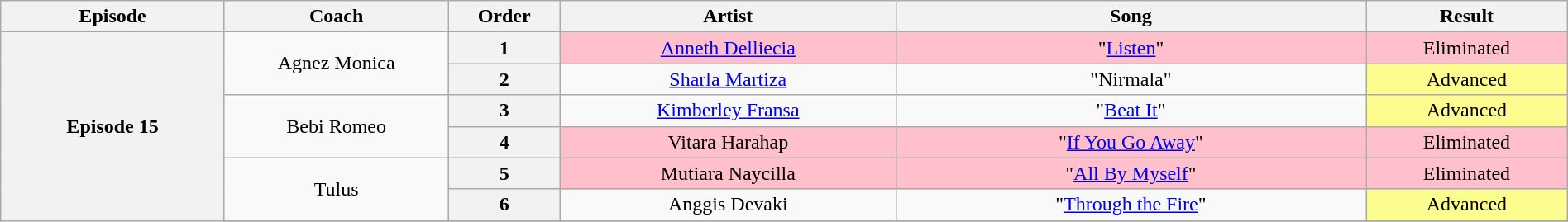<table class="wikitable" style="text-align:center; width:100%;">
<tr>
<th style="width:10%;">Episode</th>
<th style="width:10%;">Coach</th>
<th style="width:05%;">Order</th>
<th style="width:15%;">Artist</th>
<th style="width:21%;">Song</th>
<th style="width:9%;">Result</th>
</tr>
<tr>
<th rowspan="15" scope="row">Episode 15<br><small></small></th>
<td rowspan=2>Agnez Monica</td>
<th>1</th>
<td style="background:pink;"><a href='#'>Anneth Delliecia</a></td>
<td style="background:pink;">"<a href='#'>Listen</a>"</td>
<td style="background:pink;">Eliminated</td>
</tr>
<tr>
<th>2</th>
<td><a href='#'>Sharla Martiza</a></td>
<td>"Nirmala"</td>
<td style="background:#fdfc8f;">Advanced</td>
</tr>
<tr>
<td rowspan=2>Bebi Romeo</td>
<th>3</th>
<td><a href='#'>Kimberley Fransa</a></td>
<td>"<a href='#'>Beat It</a>"</td>
<td style="background:#fdfc8f;">Advanced</td>
</tr>
<tr>
<th>4</th>
<td style="background:pink;">Vitara Harahap</td>
<td style="background:pink;">"<a href='#'>If You Go Away</a>"</td>
<td style="background:pink;">Eliminated</td>
</tr>
<tr>
<td rowspan=2>Tulus</td>
<th>5</th>
<td style="background:pink;">Mutiara Naycilla</td>
<td style="background:pink;">"<a href='#'>All By Myself</a>"</td>
<td style="background:pink;">Eliminated</td>
</tr>
<tr>
<th>6</th>
<td>Anggis Devaki</td>
<td>"<a href='#'>Through the Fire</a>"</td>
<td style="background:#fdfc8f;">Advanced</td>
</tr>
<tr>
</tr>
</table>
